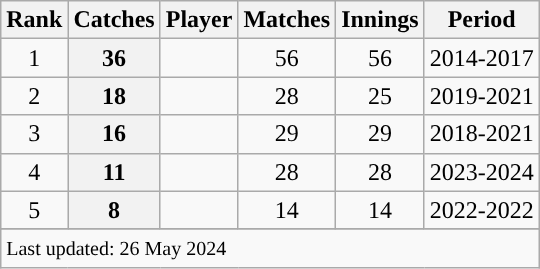<table class="wikitable">
<tr>
<th style="text-align:center;">Rank</th>
<th style="text-align:center;">Catches</th>
<th style="text-align:center;">Player</th>
<th style="text-align:center;">Matches</th>
<th style="text-align:center;">Innings</th>
<th style="text-align:center;">Period</th>
</tr>
<tr>
<td align=center>1</td>
<th scope=row style=text-align:center;>36</th>
<td></td>
<td align=center>56</td>
<td align=center>56</td>
<td>2014-2017</td>
</tr>
<tr>
<td align=center>2</td>
<th scope=row style=text-align:center;>18</th>
<td></td>
<td align=center>28</td>
<td align=center>25</td>
<td>2019-2021</td>
</tr>
<tr>
<td align=center>3</td>
<th scope=row style=text-align:center;>16</th>
<td></td>
<td align=center>29</td>
<td align=center>29</td>
<td>2018-2021</td>
</tr>
<tr>
<td align=center>4</td>
<th scope=row style=text-align:center;>11</th>
<td></td>
<td align=center>28</td>
<td align=center>28</td>
<td>2023-2024</td>
</tr>
<tr>
<td align=center>5</td>
<th scope=row style=text-align:center;>8</th>
<td></td>
<td align=center>14</td>
<td align=center>14</td>
<td>2022-2022</td>
</tr>
<tr>
</tr>
<tr class=sortbottom>
<td colspan=6><small>Last updated: 26 May 2024</small></td>
</tr>
</table>
